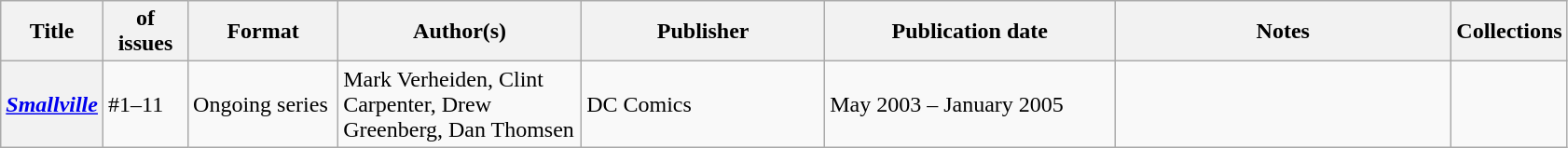<table class="wikitable">
<tr>
<th>Title</th>
<th style="width:40pt"> of issues</th>
<th style="width:75pt">Format</th>
<th style="width:125pt">Author(s)</th>
<th style="width:125pt">Publisher</th>
<th style="width:150pt">Publication date</th>
<th style="width:175pt">Notes</th>
<th>Collections</th>
</tr>
<tr>
<th><em><a href='#'>Smallville</a></em></th>
<td>#1–11</td>
<td>Ongoing series</td>
<td>Mark Verheiden, Clint Carpenter, Drew Greenberg, Dan Thomsen</td>
<td>DC Comics</td>
<td>May 2003 – January 2005</td>
<td></td>
<td></td>
</tr>
</table>
